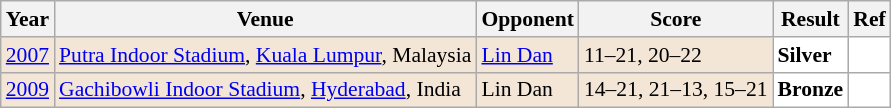<table class="sortable wikitable" style="font-size: 90%">
<tr>
<th>Year</th>
<th>Venue</th>
<th>Opponent</th>
<th>Score</th>
<th>Result</th>
<th>Ref</th>
</tr>
<tr style="background:#F3E6D7">
<td align="center"><a href='#'>2007</a></td>
<td align="left"><a href='#'>Putra Indoor Stadium</a>, <a href='#'>Kuala Lumpur</a>, Malaysia</td>
<td align="left"> <a href='#'>Lin Dan</a></td>
<td align="left">11–21, 20–22</td>
<td style="text-align:left; background:white"> <strong>Silver</strong></td>
<td style="text-align:center; background:white"></td>
</tr>
<tr style="background:#F3E6D7">
<td align="center"><a href='#'>2009</a></td>
<td align="left"><a href='#'>Gachibowli Indoor Stadium</a>, <a href='#'>Hyderabad</a>, India</td>
<td align="left"> Lin Dan</td>
<td align="left">14–21, 21–13, 15–21</td>
<td style="text-align:left; background:white"> <strong>Bronze</strong></td>
<td style="text-align:center; background:white"></td>
</tr>
</table>
